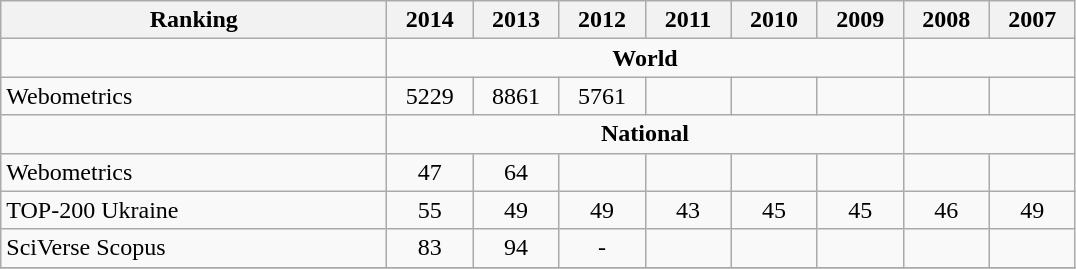<table class="wikitable">
<tr>
<th width="250">Ranking</th>
<th width="50">2014</th>
<th width="50">2013</th>
<th width="50">2012</th>
<th width="50">2011</th>
<th width="50">2010</th>
<th width="50">2009</th>
<th width="50">2008</th>
<th width="50">2007</th>
</tr>
<tr>
<td align="center"></td>
<td colspan="6" align="center"><strong>World</strong></td>
</tr>
<tr>
<td>Webometrics</td>
<td align="center">5229</td>
<td align="center">8861</td>
<td align="center">5761</td>
<td align="center"></td>
<td align="center"></td>
<td align="center"></td>
<td align="center"></td>
<td align="center"></td>
</tr>
<tr>
<td align="center"></td>
<td colspan="6" align="center"><strong>National</strong></td>
</tr>
<tr>
<td>Webometrics</td>
<td align="center">47</td>
<td align="center">64</td>
<td align="center"></td>
<td align="center"></td>
<td align="center"></td>
<td align="center"></td>
<td align="center"></td>
<td align="center"></td>
</tr>
<tr>
<td>TOP-200 Ukraine</td>
<td align="center">55</td>
<td align="center">49</td>
<td align="center">49</td>
<td align="center">43</td>
<td align="center">45</td>
<td align="center">45</td>
<td align="center">46</td>
<td align="center">49</td>
</tr>
<tr>
<td>SciVerse Scopus</td>
<td align="center">83</td>
<td align="center">94</td>
<td align="center">-</td>
<td align="center"></td>
<td align="center"></td>
<td align="center"></td>
<td align="center"></td>
<td align="center"></td>
</tr>
<tr>
</tr>
</table>
